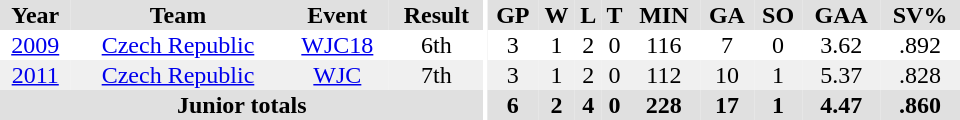<table border="0" cellpadding="1" cellspacing="0" ID="Table3" style="text-align:center; width:40em">
<tr ALIGN="center" bgcolor="#e0e0e0">
<th>Year</th>
<th>Team</th>
<th>Event</th>
<th>Result</th>
<th rowspan="99" bgcolor="#ffffff"></th>
<th>GP</th>
<th>W</th>
<th>L</th>
<th>T</th>
<th>MIN</th>
<th>GA</th>
<th>SO</th>
<th>GAA</th>
<th>SV%</th>
</tr>
<tr ALIGN="center">
<td><a href='#'>2009</a></td>
<td><a href='#'>Czech Republic</a></td>
<td><a href='#'>WJC18</a></td>
<td>6th</td>
<td>3</td>
<td>1</td>
<td>2</td>
<td>0</td>
<td>116</td>
<td>7</td>
<td>0</td>
<td>3.62</td>
<td>.892</td>
</tr>
<tr ALIGN="center" bgcolor="#f0f0f0">
<td><a href='#'>2011</a></td>
<td><a href='#'>Czech Republic</a></td>
<td><a href='#'>WJC</a></td>
<td>7th</td>
<td>3</td>
<td>1</td>
<td>2</td>
<td>0</td>
<td>112</td>
<td>10</td>
<td>1</td>
<td>5.37</td>
<td>.828</td>
</tr>
<tr ALIGN="center" bgcolor="#e0e0e0">
<th colspan=4>Junior totals</th>
<th>6</th>
<th>2</th>
<th>4</th>
<th>0</th>
<th>228</th>
<th>17</th>
<th>1</th>
<th>4.47</th>
<th>.860</th>
</tr>
</table>
